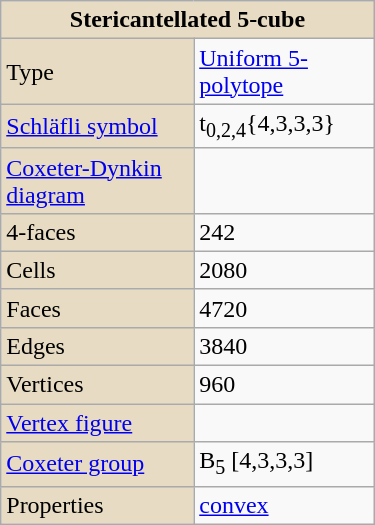<table class="wikitable" style="float:right; margin-left:8px; width:250px">
<tr>
<td bgcolor=#e7dcc3 align=center colspan=3><strong>Stericantellated 5-cube</strong></td>
</tr>
<tr>
<td bgcolor=#e7dcc3>Type</td>
<td colspan=2><a href='#'>Uniform 5-polytope</a></td>
</tr>
<tr>
<td bgcolor=#e7dcc3><a href='#'>Schläfli symbol</a></td>
<td colspan=2>t<sub>0,2,4</sub>{4,3,3,3}</td>
</tr>
<tr>
<td bgcolor=#e7dcc3><a href='#'>Coxeter-Dynkin diagram</a></td>
<td colspan=2><br></td>
</tr>
<tr>
<td bgcolor=#e7dcc3>4-faces</td>
<td>242</td>
</tr>
<tr>
<td bgcolor=#e7dcc3>Cells</td>
<td>2080</td>
</tr>
<tr>
<td bgcolor=#e7dcc3>Faces</td>
<td>4720</td>
</tr>
<tr>
<td bgcolor=#e7dcc3>Edges</td>
<td>3840</td>
</tr>
<tr>
<td bgcolor=#e7dcc3>Vertices</td>
<td>960</td>
</tr>
<tr>
<td bgcolor=#e7dcc3><a href='#'>Vertex figure</a></td>
<td colspan=2></td>
</tr>
<tr>
<td bgcolor=#e7dcc3><a href='#'>Coxeter group</a></td>
<td colspan=2>B<sub>5</sub> [4,3,3,3]</td>
</tr>
<tr>
<td bgcolor=#e7dcc3>Properties</td>
<td colspan=2><a href='#'>convex</a></td>
</tr>
</table>
